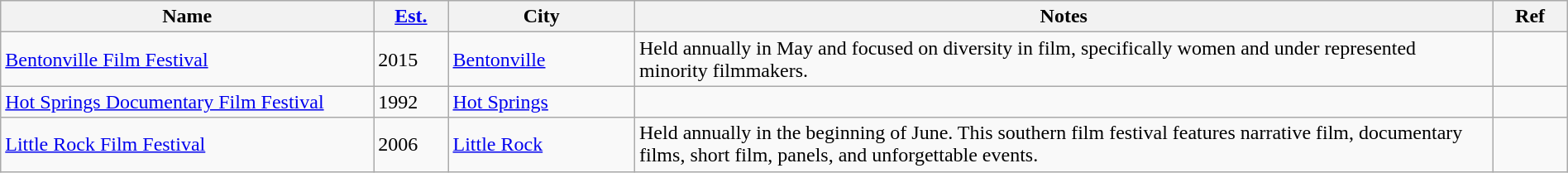<table class="wikitable sortable" width=100%>
<tr>
<th style="width:20%;">Name</th>
<th style="width:4%;"><a href='#'>Est.</a></th>
<th style="width:10%;">City</th>
<th style="width:46%;">Notes</th>
<th style="width:4%;">Ref</th>
</tr>
<tr>
<td><a href='#'>Bentonville Film Festival</a></td>
<td>2015</td>
<td><a href='#'>Bentonville</a></td>
<td>Held annually in May and focused on diversity in film, specifically women and under represented minority filmmakers.</td>
<td></td>
</tr>
<tr>
<td><a href='#'>Hot Springs Documentary Film Festival</a></td>
<td>1992</td>
<td><a href='#'>Hot Springs</a></td>
<td></td>
<td></td>
</tr>
<tr>
<td><a href='#'>Little Rock Film Festival</a></td>
<td>2006</td>
<td><a href='#'>Little Rock</a></td>
<td>Held annually in the beginning of June. This southern film festival features narrative film, documentary films, short film, panels, and unforgettable events.</td>
<td></td>
</tr>
</table>
